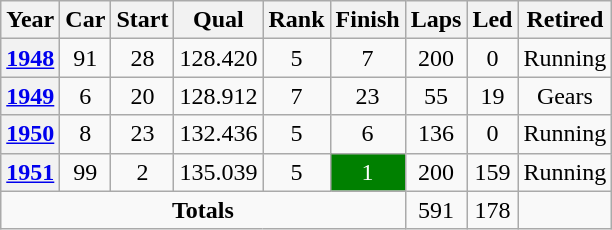<table class="wikitable" style="text-align:center">
<tr>
<th>Year</th>
<th>Car</th>
<th>Start</th>
<th>Qual</th>
<th>Rank</th>
<th>Finish</th>
<th>Laps</th>
<th>Led</th>
<th>Retired</th>
</tr>
<tr>
<th><a href='#'>1948</a></th>
<td>91</td>
<td>28</td>
<td>128.420</td>
<td>5</td>
<td>7</td>
<td>200</td>
<td>0</td>
<td>Running</td>
</tr>
<tr>
<th><a href='#'>1949</a></th>
<td>6</td>
<td>20</td>
<td>128.912</td>
<td>7</td>
<td>23</td>
<td>55</td>
<td>19</td>
<td>Gears</td>
</tr>
<tr>
<th><a href='#'>1950</a></th>
<td>8</td>
<td>23</td>
<td>132.436</td>
<td>5</td>
<td>6</td>
<td>136</td>
<td>0</td>
<td>Running</td>
</tr>
<tr>
<th><a href='#'>1951</a></th>
<td>99</td>
<td>2</td>
<td>135.039</td>
<td>5</td>
<td style="background:green;color:white">1</td>
<td>200</td>
<td>159</td>
<td>Running</td>
</tr>
<tr>
<td colspan=6><strong>Totals</strong></td>
<td>591</td>
<td>178</td>
<td></td>
</tr>
</table>
